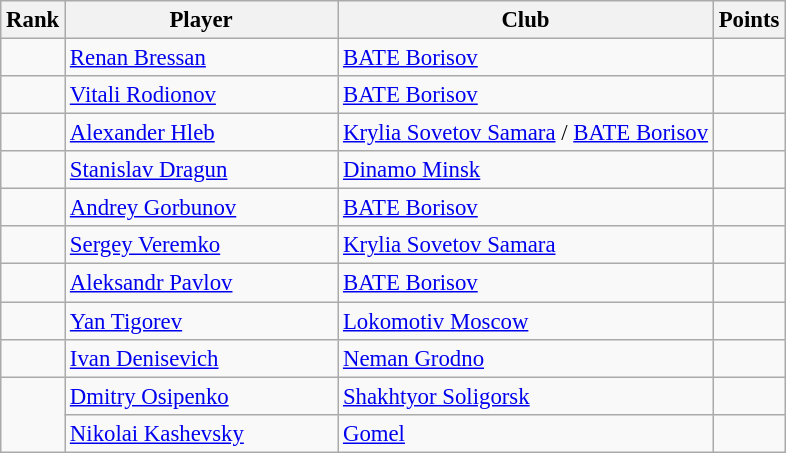<table class="wikitable" style="font-size:95%;">
<tr>
<th>Rank</th>
<th width="175pt">Player</th>
<th>Club</th>
<th>Points</th>
</tr>
<tr>
<td></td>
<td><a href='#'>Renan Bressan</a></td>
<td> <a href='#'>BATE Borisov</a></td>
<td></td>
</tr>
<tr>
<td></td>
<td><a href='#'>Vitali Rodionov</a></td>
<td> <a href='#'>BATE Borisov</a></td>
<td></td>
</tr>
<tr>
<td></td>
<td><a href='#'>Alexander Hleb</a></td>
<td> <a href='#'>Krylia Sovetov Samara</a> /  <a href='#'>BATE Borisov</a></td>
<td></td>
</tr>
<tr>
<td></td>
<td><a href='#'>Stanislav Dragun</a></td>
<td> <a href='#'>Dinamo Minsk</a></td>
<td></td>
</tr>
<tr>
<td></td>
<td><a href='#'>Andrey Gorbunov</a></td>
<td> <a href='#'>BATE Borisov</a></td>
<td></td>
</tr>
<tr>
<td></td>
<td><a href='#'>Sergey Veremko</a></td>
<td> <a href='#'>Krylia Sovetov Samara</a></td>
<td></td>
</tr>
<tr>
<td></td>
<td><a href='#'>Aleksandr Pavlov</a></td>
<td> <a href='#'>BATE Borisov</a></td>
<td></td>
</tr>
<tr>
<td></td>
<td><a href='#'>Yan Tigorev</a></td>
<td> <a href='#'>Lokomotiv Moscow</a></td>
<td></td>
</tr>
<tr>
<td></td>
<td><a href='#'>Ivan Denisevich</a></td>
<td> <a href='#'>Neman Grodno</a></td>
<td></td>
</tr>
<tr>
<td rowspan="2"></td>
<td><a href='#'>Dmitry Osipenko</a></td>
<td> <a href='#'>Shakhtyor Soligorsk</a></td>
<td></td>
</tr>
<tr>
<td><a href='#'>Nikolai Kashevsky</a></td>
<td> <a href='#'>Gomel</a></td>
<td></td>
</tr>
</table>
